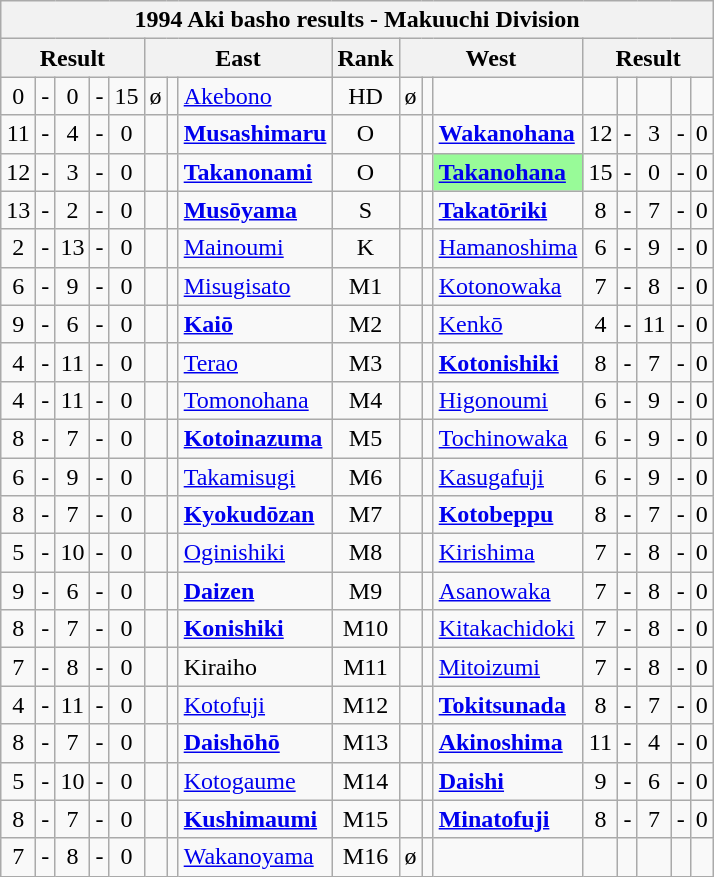<table class="wikitable">
<tr>
<th colspan="17">1994 Aki basho results - Makuuchi Division</th>
</tr>
<tr>
<th colspan="5">Result</th>
<th colspan="3">East</th>
<th>Rank</th>
<th colspan="3">West</th>
<th colspan="5">Result</th>
</tr>
<tr>
<td align=center>0</td>
<td align=center>-</td>
<td align=center>0</td>
<td align=center>-</td>
<td align=center>15</td>
<td align=center>ø</td>
<td align=center></td>
<td><a href='#'>Akebono</a></td>
<td align=center>HD</td>
<td align=center>ø</td>
<td align=center></td>
<td></td>
<td align=center></td>
<td align=center></td>
<td align=center></td>
<td align=center></td>
<td align=center></td>
</tr>
<tr>
<td align=center>11</td>
<td align=center>-</td>
<td align=center>4</td>
<td align=center>-</td>
<td align=center>0</td>
<td align=center></td>
<td align=center></td>
<td><strong><a href='#'>Musashimaru</a></strong></td>
<td align=center>O</td>
<td align=center></td>
<td align=center></td>
<td><strong><a href='#'>Wakanohana</a></strong></td>
<td align=center>12</td>
<td align=center>-</td>
<td align=center>3</td>
<td align=center>-</td>
<td align=center>0</td>
</tr>
<tr>
<td align=center>12</td>
<td align=center>-</td>
<td align=center>3</td>
<td align=center>-</td>
<td align=center>0</td>
<td align=center></td>
<td align=center></td>
<td><strong><a href='#'>Takanonami</a></strong></td>
<td align=center>O</td>
<td align=center></td>
<td align=center></td>
<td style="background: PaleGreen;"><strong><a href='#'>Takanohana</a></strong></td>
<td align=center>15</td>
<td align=center>-</td>
<td align=center>0</td>
<td align=center>-</td>
<td align=center>0</td>
</tr>
<tr>
<td align=center>13</td>
<td align=center>-</td>
<td align=center>2</td>
<td align=center>-</td>
<td align=center>0</td>
<td align=center></td>
<td align=center></td>
<td><strong><a href='#'>Musōyama</a></strong></td>
<td align=center>S</td>
<td align=center></td>
<td align=center></td>
<td><strong><a href='#'>Takatōriki</a></strong></td>
<td align=center>8</td>
<td align=center>-</td>
<td align=center>7</td>
<td align=center>-</td>
<td align=center>0</td>
</tr>
<tr>
<td align=center>2</td>
<td align=center>-</td>
<td align=center>13</td>
<td align=center>-</td>
<td align=center>0</td>
<td align=center></td>
<td align=center></td>
<td><a href='#'>Mainoumi</a></td>
<td align=center>K</td>
<td align=center></td>
<td align=center></td>
<td><a href='#'>Hamanoshima</a></td>
<td align=center>6</td>
<td align=center>-</td>
<td align=center>9</td>
<td align=center>-</td>
<td align=center>0</td>
</tr>
<tr>
<td align=center>6</td>
<td align=center>-</td>
<td align=center>9</td>
<td align=center>-</td>
<td align=center>0</td>
<td align=center></td>
<td align=center></td>
<td><a href='#'>Misugisato</a></td>
<td align=center>M1</td>
<td align=center></td>
<td align=center></td>
<td><a href='#'>Kotonowaka</a></td>
<td align=center>7</td>
<td align=center>-</td>
<td align=center>8</td>
<td align=center>-</td>
<td align=center>0</td>
</tr>
<tr>
<td align=center>9</td>
<td align=center>-</td>
<td align=center>6</td>
<td align=center>-</td>
<td align=center>0</td>
<td align=center></td>
<td align=center></td>
<td><strong><a href='#'>Kaiō</a></strong></td>
<td align=center>M2</td>
<td align=center></td>
<td align=center></td>
<td><a href='#'>Kenkō</a></td>
<td align=center>4</td>
<td align=center>-</td>
<td align=center>11</td>
<td align=center>-</td>
<td align=center>0</td>
</tr>
<tr>
<td align=center>4</td>
<td align=center>-</td>
<td align=center>11</td>
<td align=center>-</td>
<td align=center>0</td>
<td align=center></td>
<td align=center></td>
<td><a href='#'>Terao</a></td>
<td align=center>M3</td>
<td align=center></td>
<td align=center></td>
<td><strong><a href='#'>Kotonishiki</a></strong></td>
<td align=center>8</td>
<td align=center>-</td>
<td align=center>7</td>
<td align=center>-</td>
<td align=center>0</td>
</tr>
<tr>
<td align=center>4</td>
<td align=center>-</td>
<td align=center>11</td>
<td align=center>-</td>
<td align=center>0</td>
<td align=center></td>
<td align=center></td>
<td><a href='#'>Tomonohana</a></td>
<td align=center>M4</td>
<td align=center></td>
<td align=center></td>
<td><a href='#'>Higonoumi</a></td>
<td align=center>6</td>
<td align=center>-</td>
<td align=center>9</td>
<td align=center>-</td>
<td align=center>0</td>
</tr>
<tr>
<td align=center>8</td>
<td align=center>-</td>
<td align=center>7</td>
<td align=center>-</td>
<td align=center>0</td>
<td align=center></td>
<td align=center></td>
<td><strong><a href='#'>Kotoinazuma</a></strong></td>
<td align=center>M5</td>
<td align=center></td>
<td align=center></td>
<td><a href='#'>Tochinowaka</a></td>
<td align=center>6</td>
<td align=center>-</td>
<td align=center>9</td>
<td align=center>-</td>
<td align=center>0</td>
</tr>
<tr>
<td align=center>6</td>
<td align=center>-</td>
<td align=center>9</td>
<td align=center>-</td>
<td align=center>0</td>
<td align=center></td>
<td align=center></td>
<td><a href='#'>Takamisugi</a></td>
<td align=center>M6</td>
<td align=center></td>
<td align=center></td>
<td><a href='#'>Kasugafuji</a></td>
<td align=center>6</td>
<td align=center>-</td>
<td align=center>9</td>
<td align=center>-</td>
<td align=center>0</td>
</tr>
<tr>
<td align=center>8</td>
<td align=center>-</td>
<td align=center>7</td>
<td align=center>-</td>
<td align=center>0</td>
<td align=center></td>
<td align=center></td>
<td><strong><a href='#'>Kyokudōzan</a></strong></td>
<td align=center>M7</td>
<td align=center></td>
<td align=center></td>
<td><strong><a href='#'>Kotobeppu</a></strong></td>
<td align=center>8</td>
<td align=center>-</td>
<td align=center>7</td>
<td align=center>-</td>
<td align=center>0</td>
</tr>
<tr>
<td align=center>5</td>
<td align=center>-</td>
<td align=center>10</td>
<td align=center>-</td>
<td align=center>0</td>
<td align=center></td>
<td align=center></td>
<td><a href='#'>Oginishiki</a></td>
<td align=center>M8</td>
<td align=center></td>
<td align=center></td>
<td><a href='#'>Kirishima</a></td>
<td align=center>7</td>
<td align=center>-</td>
<td align=center>8</td>
<td align=center>-</td>
<td align=center>0</td>
</tr>
<tr>
<td align=center>9</td>
<td align=center>-</td>
<td align=center>6</td>
<td align=center>-</td>
<td align=center>0</td>
<td align=center></td>
<td align=center></td>
<td><strong><a href='#'>Daizen</a></strong></td>
<td align=center>M9</td>
<td align=center></td>
<td align=center></td>
<td><a href='#'>Asanowaka</a></td>
<td align=center>7</td>
<td align=center>-</td>
<td align=center>8</td>
<td align=center>-</td>
<td align=center>0</td>
</tr>
<tr>
<td align=center>8</td>
<td align=center>-</td>
<td align=center>7</td>
<td align=center>-</td>
<td align=center>0</td>
<td align=center></td>
<td align=center></td>
<td><strong><a href='#'>Konishiki</a></strong></td>
<td align=center>M10</td>
<td align=center></td>
<td align=center></td>
<td><a href='#'>Kitakachidoki</a></td>
<td align=center>7</td>
<td align=center>-</td>
<td align=center>8</td>
<td align=center>-</td>
<td align=center>0</td>
</tr>
<tr>
<td align=center>7</td>
<td align=center>-</td>
<td align=center>8</td>
<td align=center>-</td>
<td align=center>0</td>
<td align=center></td>
<td align=center></td>
<td>Kiraiho</td>
<td align=center>M11</td>
<td align=center></td>
<td align=center></td>
<td><a href='#'>Mitoizumi</a></td>
<td align=center>7</td>
<td align=center>-</td>
<td align=center>8</td>
<td align=center>-</td>
<td align=center>0</td>
</tr>
<tr>
<td align=center>4</td>
<td align=center>-</td>
<td align=center>11</td>
<td align=center>-</td>
<td align=center>0</td>
<td align=center></td>
<td align=center></td>
<td><a href='#'>Kotofuji</a></td>
<td align=center>M12</td>
<td align=center></td>
<td align=center></td>
<td><strong><a href='#'>Tokitsunada</a></strong></td>
<td align=center>8</td>
<td align=center>-</td>
<td align=center>7</td>
<td align=center>-</td>
<td align=center>0</td>
</tr>
<tr>
<td align=center>8</td>
<td align=center>-</td>
<td align=center>7</td>
<td align=center>-</td>
<td align=center>0</td>
<td align=center></td>
<td align=center></td>
<td><strong><a href='#'>Daishōhō</a></strong></td>
<td align=center>M13</td>
<td align=center></td>
<td align=center></td>
<td><strong><a href='#'>Akinoshima</a></strong></td>
<td align=center>11</td>
<td align=center>-</td>
<td align=center>4</td>
<td align=center>-</td>
<td align=center>0</td>
</tr>
<tr>
<td align=center>5</td>
<td align=center>-</td>
<td align=center>10</td>
<td align=center>-</td>
<td align=center>0</td>
<td align=center></td>
<td align=center></td>
<td><a href='#'>Kotogaume</a></td>
<td align=center>M14</td>
<td align=center></td>
<td align=center></td>
<td><strong><a href='#'>Daishi</a></strong></td>
<td align=center>9</td>
<td align=center>-</td>
<td align=center>6</td>
<td align=center>-</td>
<td align=center>0</td>
</tr>
<tr>
<td align=center>8</td>
<td align=center>-</td>
<td align=center>7</td>
<td align=center>-</td>
<td align=center>0</td>
<td align=center></td>
<td align=center></td>
<td><strong><a href='#'>Kushimaumi</a></strong></td>
<td align=center>M15</td>
<td align=center></td>
<td align=center></td>
<td><strong><a href='#'>Minatofuji</a></strong></td>
<td align=center>8</td>
<td align=center>-</td>
<td align=center>7</td>
<td align=center>-</td>
<td align=center>0</td>
</tr>
<tr>
<td align=center>7</td>
<td align=center>-</td>
<td align=center>8</td>
<td align=center>-</td>
<td align=center>0</td>
<td align=center></td>
<td align=center></td>
<td><a href='#'>Wakanoyama</a></td>
<td align=center>M16</td>
<td align=center>ø</td>
<td align=center></td>
<td></td>
<td align=center></td>
<td align=center></td>
<td align=center></td>
<td align=center></td>
<td align=center></td>
</tr>
</table>
